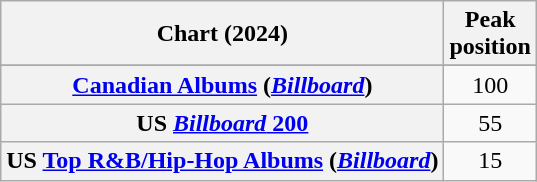<table class="wikitable sortable plainrowheaders" style="text-align:center">
<tr>
<th scope="col">Chart (2024)</th>
<th scope="col">Peak<br>position</th>
</tr>
<tr>
</tr>
<tr>
<th scope="row"><a href='#'>Canadian Albums</a> (<em><a href='#'>Billboard</a></em>)</th>
<td>100</td>
</tr>
<tr>
<th scope="row">US <a href='#'><em>Billboard</em> 200</a></th>
<td>55</td>
</tr>
<tr>
<th scope="row">US <a href='#'>Top R&B/Hip-Hop Albums</a> (<em><a href='#'>Billboard</a></em>)</th>
<td>15</td>
</tr>
</table>
